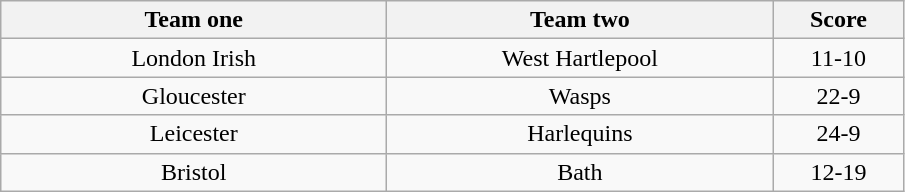<table class="wikitable" style="text-align: center">
<tr>
<th width=250>Team one</th>
<th width=250>Team two</th>
<th width=80>Score</th>
</tr>
<tr>
<td>London Irish</td>
<td>West Hartlepool</td>
<td>11-10</td>
</tr>
<tr>
<td>Gloucester</td>
<td>Wasps</td>
<td>22-9</td>
</tr>
<tr>
<td>Leicester</td>
<td>Harlequins</td>
<td>24-9</td>
</tr>
<tr>
<td>Bristol</td>
<td>Bath</td>
<td>12-19</td>
</tr>
</table>
